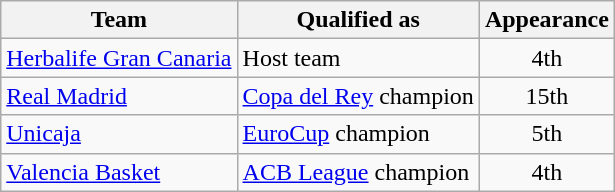<table class="wikitable">
<tr>
<th>Team</th>
<th>Qualified as</th>
<th>Appearance</th>
</tr>
<tr>
<td><a href='#'>Herbalife Gran Canaria</a></td>
<td>Host team</td>
<td align=center>4th</td>
</tr>
<tr>
<td><a href='#'>Real Madrid</a></td>
<td><a href='#'>Copa del Rey</a> champion</td>
<td align=center>15th</td>
</tr>
<tr>
<td><a href='#'>Unicaja</a></td>
<td><a href='#'>EuroCup</a> champion</td>
<td align=center>5th</td>
</tr>
<tr>
<td><a href='#'>Valencia Basket</a></td>
<td><a href='#'>ACB League</a> champion</td>
<td align=center>4th</td>
</tr>
</table>
